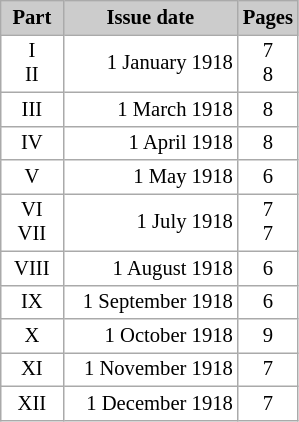<table class="wikitable plainrowheaders" style="background:#fff; font-size:86%; line-height:16px; border:gray solid 1px; border-collapse:collapse;">
<tr style="background:#ccc; text-align:center;">
<th scope="col" style="background:#ccc;" width=35px;">Part</th>
<th scope="col" style="background:#ccc;" width=110px;">Issue date</th>
<th scope="col" style="background:#ccc;" width=30px;">Pages</th>
</tr>
<tr>
<td align=center>I<br>II</td>
<td align=right>1 January 1918</td>
<td align=center>7<br>8</td>
</tr>
<tr>
<td align=center>III</td>
<td align=right>1 March 1918</td>
<td align=center>8</td>
</tr>
<tr>
<td align=center>IV</td>
<td align=right>1 April 1918</td>
<td align=center>8</td>
</tr>
<tr>
<td align=center>V</td>
<td align=right>1 May 1918</td>
<td align=center>6</td>
</tr>
<tr>
<td align=center>VI<br>VII</td>
<td align=right>1 July 1918</td>
<td align=center>7<br>7</td>
</tr>
<tr>
<td align=center>VIII</td>
<td align=right>1 August 1918</td>
<td align=center>6</td>
</tr>
<tr>
<td align=center>IX</td>
<td align=right>1 September 1918</td>
<td align=center>6</td>
</tr>
<tr>
<td align=center>X</td>
<td align=right>1 October 1918</td>
<td align=center>9</td>
</tr>
<tr>
<td align=center>XI</td>
<td align=right>1 November 1918</td>
<td align=center>7</td>
</tr>
<tr>
<td align=center>XII</td>
<td align=right>1 December 1918</td>
<td align=center>7</td>
</tr>
</table>
